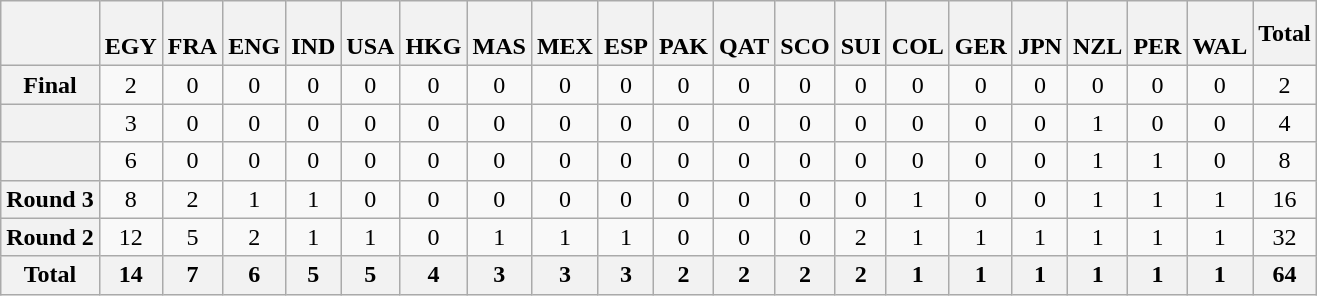<table class="wikitable">
<tr>
<th></th>
<th> <br>EGY</th>
<th> <br>FRA</th>
<th> <br>ENG</th>
<th> <br>IND</th>
<th> <br>USA</th>
<th> <br>HKG</th>
<th> <br>MAS</th>
<th> <br>MEX</th>
<th> <br>ESP</th>
<th> <br>PAK</th>
<th> <br>QAT</th>
<th> <br>SCO</th>
<th> <br>SUI</th>
<th> <br>COL</th>
<th> <br>GER</th>
<th> <br>JPN</th>
<th> <br>NZL</th>
<th> <br>PER</th>
<th> <br>WAL</th>
<th>Total</th>
</tr>
<tr align="center">
<th>Final</th>
<td>2</td>
<td>0</td>
<td>0</td>
<td>0</td>
<td>0</td>
<td>0</td>
<td>0</td>
<td>0</td>
<td>0</td>
<td>0</td>
<td>0</td>
<td>0</td>
<td>0</td>
<td>0</td>
<td>0</td>
<td>0</td>
<td>0</td>
<td>0</td>
<td>0</td>
<td>2</td>
</tr>
<tr align="center">
<th></th>
<td>3</td>
<td>0</td>
<td>0</td>
<td>0</td>
<td>0</td>
<td>0</td>
<td>0</td>
<td>0</td>
<td>0</td>
<td>0</td>
<td>0</td>
<td>0</td>
<td>0</td>
<td>0</td>
<td>0</td>
<td>0</td>
<td>1</td>
<td>0</td>
<td>0</td>
<td>4</td>
</tr>
<tr align="center">
<th></th>
<td>6</td>
<td>0</td>
<td>0</td>
<td>0</td>
<td>0</td>
<td>0</td>
<td>0</td>
<td>0</td>
<td>0</td>
<td>0</td>
<td>0</td>
<td>0</td>
<td>0</td>
<td>0</td>
<td>0</td>
<td>0</td>
<td>1</td>
<td>1</td>
<td>0</td>
<td>8</td>
</tr>
<tr align="center">
<th>Round 3</th>
<td>8</td>
<td>2</td>
<td>1</td>
<td>1</td>
<td>0</td>
<td>0</td>
<td>0</td>
<td>0</td>
<td>0</td>
<td>0</td>
<td>0</td>
<td>0</td>
<td>0</td>
<td>1</td>
<td>0</td>
<td>0</td>
<td>1</td>
<td>1</td>
<td>1</td>
<td>16</td>
</tr>
<tr align="center">
<th>Round 2</th>
<td>12</td>
<td>5</td>
<td>2</td>
<td>1</td>
<td>1</td>
<td>0</td>
<td>1</td>
<td>1</td>
<td>1</td>
<td>0</td>
<td>0</td>
<td>0</td>
<td>2</td>
<td>1</td>
<td>1</td>
<td>1</td>
<td>1</td>
<td>1</td>
<td>1</td>
<td>32</td>
</tr>
<tr align="center">
<th>Total</th>
<th>14</th>
<th>7</th>
<th>6</th>
<th>5</th>
<th>5</th>
<th>4</th>
<th>3</th>
<th>3</th>
<th>3</th>
<th>2</th>
<th>2</th>
<th>2</th>
<th>2</th>
<th>1</th>
<th>1</th>
<th>1</th>
<th>1</th>
<th>1</th>
<th>1</th>
<th>64</th>
</tr>
</table>
